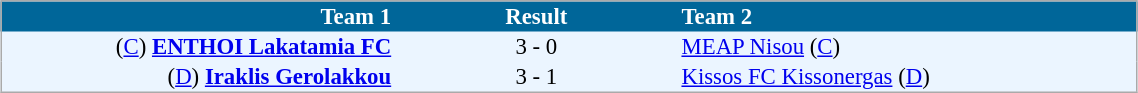<table cellspacing="0" style="background: #EBF5FF; border: 1px #aaa solid; border-collapse: collapse; font-size: 95%; margin: 1em auto;" width=60%>
<tr bgcolor=#006699 style="color:white;">
<th width=30% align="right">Team 1</th>
<th width=22% align="center">Result</th>
<th width=35% align="left">Team 2</th>
</tr>
<tr>
<td align=right>(<a href='#'>C</a>) <strong><a href='#'>ENTHOI Lakatamia FC</a></strong></td>
<td align=center>3 - 0</td>
<td align=left><a href='#'>MEAP Nisou</a> (<a href='#'>C</a>)</td>
</tr>
<tr>
<td align=right>(<a href='#'>D</a>) <strong><a href='#'>Iraklis Gerolakkou</a></strong></td>
<td align=center>3 - 1</td>
<td align=left><a href='#'>Kissos FC Kissonergas</a> (<a href='#'>D</a>)</td>
</tr>
<tr>
</tr>
</table>
